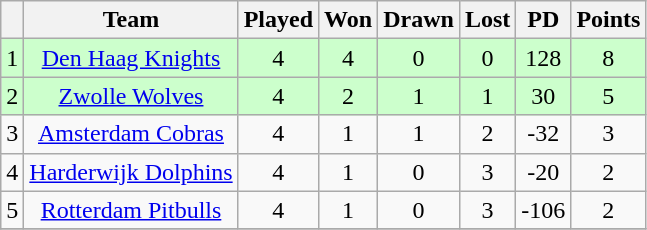<table class="wikitable" style="text-align:center;">
<tr>
<th></th>
<th>Team</th>
<th>Played</th>
<th>Won</th>
<th>Drawn</th>
<th>Lost</th>
<th>PD</th>
<th>Points</th>
</tr>
<tr style="background:#ccffcc;">
<td>1</td>
<td><a href='#'>Den Haag Knights</a></td>
<td>4</td>
<td>4</td>
<td>0</td>
<td>0</td>
<td>128</td>
<td>8</td>
</tr>
<tr style="background:#ccffcc;">
<td>2</td>
<td><a href='#'>Zwolle Wolves</a></td>
<td>4</td>
<td>2</td>
<td>1</td>
<td>1</td>
<td>30</td>
<td>5</td>
</tr>
<tr>
<td>3</td>
<td><a href='#'>Amsterdam Cobras</a></td>
<td>4</td>
<td>1</td>
<td>1</td>
<td>2</td>
<td>-32</td>
<td>3</td>
</tr>
<tr>
<td>4</td>
<td><a href='#'>Harderwijk Dolphins</a></td>
<td>4</td>
<td>1</td>
<td>0</td>
<td>3</td>
<td>-20</td>
<td>2</td>
</tr>
<tr>
<td>5</td>
<td><a href='#'>Rotterdam Pitbulls</a></td>
<td>4</td>
<td>1</td>
<td>0</td>
<td>3</td>
<td>-106</td>
<td>2</td>
</tr>
<tr>
</tr>
</table>
